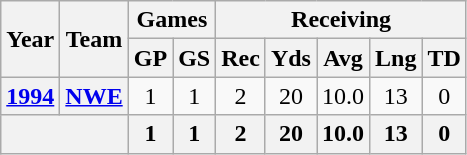<table class="wikitable" style="text-align:center">
<tr>
<th rowspan="2">Year</th>
<th rowspan="2">Team</th>
<th colspan="2">Games</th>
<th colspan="5">Receiving</th>
</tr>
<tr>
<th>GP</th>
<th>GS</th>
<th>Rec</th>
<th>Yds</th>
<th>Avg</th>
<th>Lng</th>
<th>TD</th>
</tr>
<tr>
<th><a href='#'>1994</a></th>
<th><a href='#'>NWE</a></th>
<td>1</td>
<td>1</td>
<td>2</td>
<td>20</td>
<td>10.0</td>
<td>13</td>
<td>0</td>
</tr>
<tr>
<th colspan="2"></th>
<th>1</th>
<th>1</th>
<th>2</th>
<th>20</th>
<th>10.0</th>
<th>13</th>
<th>0</th>
</tr>
</table>
